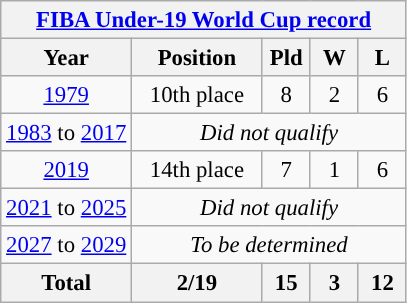<table class="wikitable" style="text-align: center; font-size:95%;">
<tr>
<th colspan=9><a href='#'>FIBA Under-19 World Cup record</a></th>
</tr>
<tr>
<th>Year</th>
<th width=80px>Position</th>
<th width=25px>Pld</th>
<th width=25px>W</th>
<th width=25px>L</th>
</tr>
<tr>
<td> <a href='#'>1979</a></td>
<td>10th place</td>
<td>8</td>
<td>2</td>
<td>6</td>
</tr>
<tr>
<td> <a href='#'>1983</a> to  <a href='#'>2017</a></td>
<td colspan=4><em>Did not qualify</em></td>
</tr>
<tr>
<td> <a href='#'>2019</a></td>
<td>14th place</td>
<td>7</td>
<td>1</td>
<td>6</td>
</tr>
<tr>
<td> <a href='#'>2021</a> to  <a href='#'>2025</a></td>
<td colspan=4><em>Did not qualify</em></td>
</tr>
<tr>
<td> <a href='#'>2027</a> to  <a href='#'>2029</a></td>
<td colspan=4><em>To be determined</em></td>
</tr>
<tr>
<th>Total</th>
<th>2/19</th>
<th>15</th>
<th>3</th>
<th>12</th>
</tr>
</table>
